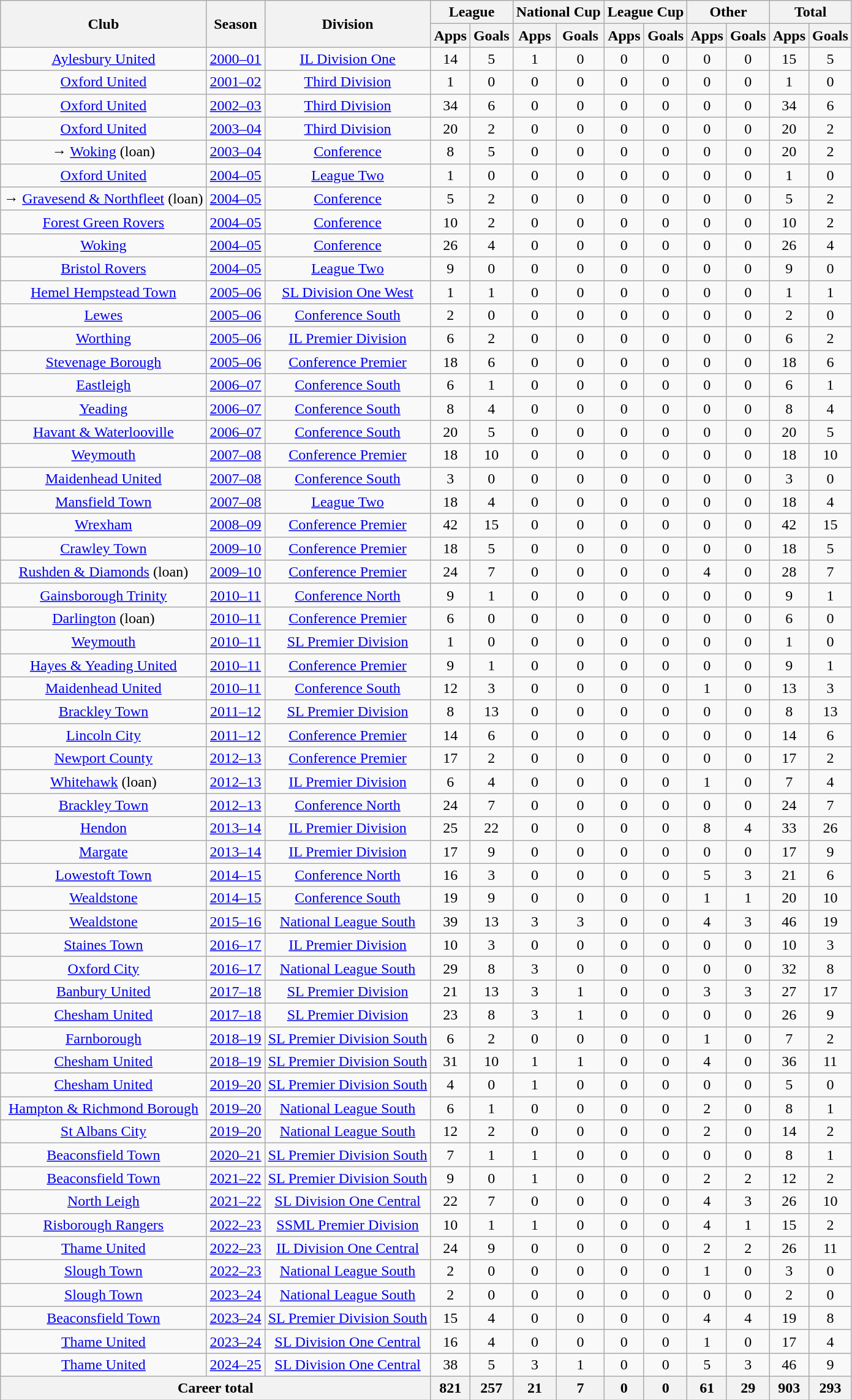<table class="wikitable" style="text-align:center">
<tr>
<th rowspan="2">Club</th>
<th rowspan="2">Season</th>
<th rowspan="2">Division</th>
<th colspan="2">League</th>
<th colspan="2">National Cup</th>
<th colspan="2">League Cup</th>
<th colspan="2">Other</th>
<th colspan="2">Total</th>
</tr>
<tr>
<th>Apps</th>
<th>Goals</th>
<th>Apps</th>
<th>Goals</th>
<th>Apps</th>
<th>Goals</th>
<th>Apps</th>
<th>Goals</th>
<th>Apps</th>
<th>Goals</th>
</tr>
<tr>
<td><a href='#'>Aylesbury United</a></td>
<td><a href='#'>2000–01</a></td>
<td><a href='#'>IL Division One</a></td>
<td>14</td>
<td>5</td>
<td>1</td>
<td>0</td>
<td>0</td>
<td>0</td>
<td>0</td>
<td>0</td>
<td>15</td>
<td>5</td>
</tr>
<tr>
<td><a href='#'>Oxford United</a></td>
<td><a href='#'>2001–02</a></td>
<td><a href='#'>Third Division</a></td>
<td>1</td>
<td>0</td>
<td>0</td>
<td>0</td>
<td>0</td>
<td>0</td>
<td>0</td>
<td>0</td>
<td>1</td>
<td>0</td>
</tr>
<tr>
<td><a href='#'>Oxford United</a></td>
<td><a href='#'>2002–03</a></td>
<td><a href='#'>Third Division</a></td>
<td>34</td>
<td>6</td>
<td>0</td>
<td>0</td>
<td>0</td>
<td>0</td>
<td>0</td>
<td>0</td>
<td>34</td>
<td>6</td>
</tr>
<tr>
<td><a href='#'>Oxford United</a></td>
<td><a href='#'>2003–04</a></td>
<td><a href='#'>Third Division</a></td>
<td>20</td>
<td>2</td>
<td>0</td>
<td>0</td>
<td>0</td>
<td>0</td>
<td>0</td>
<td>0</td>
<td>20</td>
<td>2</td>
</tr>
<tr>
<td>→ <a href='#'>Woking</a> (loan)</td>
<td><a href='#'>2003–04</a></td>
<td><a href='#'>Conference</a></td>
<td>8</td>
<td>5</td>
<td>0</td>
<td>0</td>
<td>0</td>
<td>0</td>
<td>0</td>
<td>0</td>
<td>20</td>
<td>2</td>
</tr>
<tr>
<td><a href='#'>Oxford United</a></td>
<td><a href='#'>2004–05</a></td>
<td><a href='#'>League Two</a></td>
<td>1</td>
<td>0</td>
<td>0</td>
<td>0</td>
<td>0</td>
<td>0</td>
<td>0</td>
<td>0</td>
<td>1</td>
<td>0</td>
</tr>
<tr>
<td>→ <a href='#'>Gravesend & Northfleet</a> (loan)</td>
<td><a href='#'>2004–05</a></td>
<td><a href='#'>Conference</a></td>
<td>5</td>
<td>2</td>
<td>0</td>
<td>0</td>
<td>0</td>
<td>0</td>
<td>0</td>
<td>0</td>
<td>5</td>
<td>2</td>
</tr>
<tr>
<td><a href='#'>Forest Green Rovers</a></td>
<td><a href='#'>2004–05</a></td>
<td><a href='#'>Conference</a></td>
<td>10</td>
<td>2</td>
<td>0</td>
<td>0</td>
<td>0</td>
<td>0</td>
<td>0</td>
<td>0</td>
<td>10</td>
<td>2</td>
</tr>
<tr>
<td><a href='#'>Woking</a></td>
<td><a href='#'>2004–05</a></td>
<td><a href='#'>Conference</a></td>
<td>26</td>
<td>4</td>
<td>0</td>
<td>0</td>
<td>0</td>
<td>0</td>
<td>0</td>
<td>0</td>
<td>26</td>
<td>4</td>
</tr>
<tr>
<td><a href='#'>Bristol Rovers</a></td>
<td><a href='#'>2004–05</a></td>
<td><a href='#'>League Two</a></td>
<td>9</td>
<td>0</td>
<td>0</td>
<td>0</td>
<td>0</td>
<td>0</td>
<td>0</td>
<td>0</td>
<td>9</td>
<td>0</td>
</tr>
<tr>
<td><a href='#'>Hemel Hempstead Town</a></td>
<td><a href='#'>2005–06</a></td>
<td><a href='#'>SL Division One West</a></td>
<td>1</td>
<td>1</td>
<td>0</td>
<td>0</td>
<td>0</td>
<td>0</td>
<td>0</td>
<td>0</td>
<td>1</td>
<td>1</td>
</tr>
<tr>
<td><a href='#'>Lewes</a></td>
<td><a href='#'>2005–06</a></td>
<td><a href='#'>Conference South</a></td>
<td>2</td>
<td>0</td>
<td>0</td>
<td>0</td>
<td>0</td>
<td>0</td>
<td>0</td>
<td>0</td>
<td>2</td>
<td>0</td>
</tr>
<tr>
<td><a href='#'>Worthing</a></td>
<td><a href='#'>2005–06</a></td>
<td><a href='#'>IL Premier Division</a></td>
<td>6</td>
<td>2</td>
<td>0</td>
<td>0</td>
<td>0</td>
<td>0</td>
<td>0</td>
<td>0</td>
<td>6</td>
<td>2</td>
</tr>
<tr>
<td><a href='#'>Stevenage Borough</a></td>
<td><a href='#'>2005–06</a></td>
<td><a href='#'>Conference Premier</a></td>
<td>18</td>
<td>6</td>
<td>0</td>
<td>0</td>
<td>0</td>
<td>0</td>
<td>0</td>
<td>0</td>
<td>18</td>
<td>6</td>
</tr>
<tr>
<td><a href='#'>Eastleigh</a></td>
<td><a href='#'>2006–07</a></td>
<td><a href='#'>Conference South</a></td>
<td>6</td>
<td>1</td>
<td>0</td>
<td>0</td>
<td>0</td>
<td>0</td>
<td>0</td>
<td>0</td>
<td>6</td>
<td>1</td>
</tr>
<tr>
<td><a href='#'>Yeading</a></td>
<td><a href='#'>2006–07</a></td>
<td><a href='#'>Conference South</a></td>
<td>8</td>
<td>4</td>
<td>0</td>
<td>0</td>
<td>0</td>
<td>0</td>
<td>0</td>
<td>0</td>
<td>8</td>
<td>4</td>
</tr>
<tr>
<td><a href='#'>Havant & Waterlooville</a></td>
<td><a href='#'>2006–07</a></td>
<td><a href='#'>Conference South</a></td>
<td>20</td>
<td>5</td>
<td>0</td>
<td>0</td>
<td>0</td>
<td>0</td>
<td>0</td>
<td>0</td>
<td>20</td>
<td>5</td>
</tr>
<tr>
<td><a href='#'>Weymouth</a></td>
<td><a href='#'>2007–08</a></td>
<td><a href='#'>Conference Premier</a></td>
<td>18</td>
<td>10</td>
<td>0</td>
<td>0</td>
<td>0</td>
<td>0</td>
<td>0</td>
<td>0</td>
<td>18</td>
<td>10</td>
</tr>
<tr>
<td><a href='#'>Maidenhead United</a></td>
<td><a href='#'>2007–08</a></td>
<td><a href='#'>Conference South</a></td>
<td>3</td>
<td>0</td>
<td>0</td>
<td>0</td>
<td>0</td>
<td>0</td>
<td>0</td>
<td>0</td>
<td>3</td>
<td>0</td>
</tr>
<tr>
<td><a href='#'>Mansfield Town</a></td>
<td><a href='#'>2007–08</a></td>
<td><a href='#'>League Two</a></td>
<td>18</td>
<td>4</td>
<td>0</td>
<td>0</td>
<td>0</td>
<td>0</td>
<td>0</td>
<td>0</td>
<td>18</td>
<td>4</td>
</tr>
<tr>
<td><a href='#'>Wrexham</a></td>
<td><a href='#'>2008–09</a></td>
<td><a href='#'>Conference Premier</a></td>
<td>42</td>
<td>15</td>
<td>0</td>
<td>0</td>
<td>0</td>
<td>0</td>
<td>0</td>
<td>0</td>
<td>42</td>
<td>15</td>
</tr>
<tr>
<td><a href='#'>Crawley Town</a></td>
<td><a href='#'>2009–10</a></td>
<td><a href='#'>Conference Premier</a></td>
<td>18</td>
<td>5</td>
<td>0</td>
<td>0</td>
<td>0</td>
<td>0</td>
<td>0</td>
<td>0</td>
<td>18</td>
<td>5</td>
</tr>
<tr>
<td><a href='#'>Rushden & Diamonds</a> (loan)</td>
<td><a href='#'>2009–10</a></td>
<td><a href='#'>Conference Premier</a></td>
<td>24</td>
<td>7</td>
<td>0</td>
<td>0</td>
<td>0</td>
<td>0</td>
<td>4</td>
<td>0</td>
<td>28</td>
<td>7</td>
</tr>
<tr>
<td><a href='#'>Gainsborough Trinity</a></td>
<td><a href='#'>2010–11</a></td>
<td><a href='#'>Conference North</a></td>
<td>9</td>
<td>1</td>
<td>0</td>
<td>0</td>
<td>0</td>
<td>0</td>
<td>0</td>
<td>0</td>
<td>9</td>
<td>1</td>
</tr>
<tr>
<td><a href='#'>Darlington</a> (loan)</td>
<td><a href='#'>2010–11</a></td>
<td><a href='#'>Conference Premier</a></td>
<td>6</td>
<td>0</td>
<td>0</td>
<td>0</td>
<td>0</td>
<td>0</td>
<td>0</td>
<td>0</td>
<td>6</td>
<td>0</td>
</tr>
<tr>
<td><a href='#'>Weymouth</a></td>
<td><a href='#'>2010–11</a></td>
<td><a href='#'>SL Premier Division</a></td>
<td>1</td>
<td>0</td>
<td>0</td>
<td>0</td>
<td>0</td>
<td>0</td>
<td>0</td>
<td>0</td>
<td>1</td>
<td>0</td>
</tr>
<tr>
<td><a href='#'>Hayes & Yeading United</a></td>
<td><a href='#'>2010–11</a></td>
<td><a href='#'>Conference Premier</a></td>
<td>9</td>
<td>1</td>
<td>0</td>
<td>0</td>
<td>0</td>
<td>0</td>
<td>0</td>
<td>0</td>
<td>9</td>
<td>1</td>
</tr>
<tr>
<td><a href='#'>Maidenhead United</a></td>
<td><a href='#'>2010–11</a></td>
<td><a href='#'>Conference South</a></td>
<td>12</td>
<td>3</td>
<td>0</td>
<td>0</td>
<td>0</td>
<td>0</td>
<td>1</td>
<td>0</td>
<td>13</td>
<td>3</td>
</tr>
<tr>
<td><a href='#'>Brackley Town</a></td>
<td><a href='#'>2011–12</a></td>
<td><a href='#'>SL Premier Division</a></td>
<td>8</td>
<td>13</td>
<td>0</td>
<td>0</td>
<td>0</td>
<td>0</td>
<td>0</td>
<td>0</td>
<td>8</td>
<td>13</td>
</tr>
<tr>
<td><a href='#'>Lincoln City</a></td>
<td><a href='#'>2011–12</a></td>
<td><a href='#'>Conference Premier</a></td>
<td>14</td>
<td>6</td>
<td>0</td>
<td>0</td>
<td>0</td>
<td>0</td>
<td>0</td>
<td>0</td>
<td>14</td>
<td>6</td>
</tr>
<tr>
<td><a href='#'>Newport County</a></td>
<td><a href='#'>2012–13</a></td>
<td><a href='#'>Conference Premier</a></td>
<td>17</td>
<td>2</td>
<td>0</td>
<td>0</td>
<td>0</td>
<td>0</td>
<td>0</td>
<td>0</td>
<td>17</td>
<td>2</td>
</tr>
<tr>
<td><a href='#'>Whitehawk</a> (loan)</td>
<td><a href='#'>2012–13</a></td>
<td><a href='#'>IL Premier Division</a></td>
<td>6</td>
<td>4</td>
<td>0</td>
<td>0</td>
<td>0</td>
<td>0</td>
<td>1</td>
<td>0</td>
<td>7</td>
<td>4</td>
</tr>
<tr>
<td><a href='#'>Brackley Town</a></td>
<td><a href='#'>2012–13</a></td>
<td><a href='#'>Conference North</a></td>
<td>24</td>
<td>7</td>
<td>0</td>
<td>0</td>
<td>0</td>
<td>0</td>
<td>0</td>
<td>0</td>
<td>24</td>
<td>7</td>
</tr>
<tr>
<td><a href='#'>Hendon</a></td>
<td><a href='#'>2013–14</a></td>
<td><a href='#'>IL Premier Division</a></td>
<td>25</td>
<td>22</td>
<td>0</td>
<td>0</td>
<td>0</td>
<td>0</td>
<td>8</td>
<td>4</td>
<td>33</td>
<td>26</td>
</tr>
<tr>
<td><a href='#'>Margate</a></td>
<td><a href='#'>2013–14</a></td>
<td><a href='#'>IL Premier Division</a></td>
<td>17</td>
<td>9</td>
<td>0</td>
<td>0</td>
<td>0</td>
<td>0</td>
<td>0</td>
<td>0</td>
<td>17</td>
<td>9</td>
</tr>
<tr>
<td><a href='#'>Lowestoft Town</a></td>
<td><a href='#'>2014–15</a></td>
<td><a href='#'>Conference North</a></td>
<td>16</td>
<td>3</td>
<td>0</td>
<td>0</td>
<td>0</td>
<td>0</td>
<td>5</td>
<td>3</td>
<td>21</td>
<td>6</td>
</tr>
<tr>
<td><a href='#'>Wealdstone</a></td>
<td><a href='#'>2014–15</a></td>
<td><a href='#'>Conference South</a></td>
<td>19</td>
<td>9</td>
<td>0</td>
<td>0</td>
<td>0</td>
<td>0</td>
<td>1</td>
<td>1</td>
<td>20</td>
<td>10</td>
</tr>
<tr>
<td><a href='#'>Wealdstone</a></td>
<td><a href='#'>2015–16</a></td>
<td><a href='#'>National League South</a></td>
<td>39</td>
<td>13</td>
<td>3</td>
<td>3</td>
<td>0</td>
<td>0</td>
<td>4</td>
<td>3</td>
<td>46</td>
<td>19</td>
</tr>
<tr>
<td><a href='#'>Staines Town</a></td>
<td><a href='#'>2016–17</a></td>
<td><a href='#'>IL Premier Division</a></td>
<td>10</td>
<td>3</td>
<td>0</td>
<td>0</td>
<td>0</td>
<td>0</td>
<td>0</td>
<td>0</td>
<td>10</td>
<td>3</td>
</tr>
<tr>
<td><a href='#'>Oxford City</a></td>
<td><a href='#'>2016–17</a></td>
<td><a href='#'>National League South</a></td>
<td>29</td>
<td>8</td>
<td>3</td>
<td>0</td>
<td>0</td>
<td>0</td>
<td>0</td>
<td>0</td>
<td>32</td>
<td>8</td>
</tr>
<tr>
<td><a href='#'>Banbury United</a></td>
<td><a href='#'>2017–18</a></td>
<td><a href='#'>SL Premier Division</a></td>
<td>21</td>
<td>13</td>
<td>3</td>
<td>1</td>
<td>0</td>
<td>0</td>
<td>3</td>
<td>3</td>
<td>27</td>
<td>17</td>
</tr>
<tr>
<td><a href='#'>Chesham United</a></td>
<td><a href='#'>2017–18</a></td>
<td><a href='#'>SL Premier Division</a></td>
<td>23</td>
<td>8</td>
<td>3</td>
<td>1</td>
<td>0</td>
<td>0</td>
<td>0</td>
<td>0</td>
<td>26</td>
<td>9</td>
</tr>
<tr>
<td><a href='#'>Farnborough</a></td>
<td><a href='#'>2018–19</a></td>
<td><a href='#'>SL Premier Division South</a></td>
<td>6</td>
<td>2</td>
<td>0</td>
<td>0</td>
<td>0</td>
<td>0</td>
<td>1</td>
<td>0</td>
<td>7</td>
<td>2</td>
</tr>
<tr>
<td><a href='#'>Chesham United</a></td>
<td><a href='#'>2018–19</a></td>
<td><a href='#'>SL Premier Division South</a></td>
<td>31</td>
<td>10</td>
<td>1</td>
<td>1</td>
<td>0</td>
<td>0</td>
<td>4</td>
<td>0</td>
<td>36</td>
<td>11</td>
</tr>
<tr>
<td><a href='#'>Chesham United</a></td>
<td><a href='#'>2019–20</a></td>
<td><a href='#'>SL Premier Division South</a></td>
<td>4</td>
<td>0</td>
<td>1</td>
<td>0</td>
<td>0</td>
<td>0</td>
<td>0</td>
<td>0</td>
<td>5</td>
<td>0</td>
</tr>
<tr>
<td><a href='#'>Hampton & Richmond Borough</a></td>
<td><a href='#'>2019–20</a></td>
<td><a href='#'>National League South</a></td>
<td>6</td>
<td>1</td>
<td>0</td>
<td>0</td>
<td>0</td>
<td>0</td>
<td>2</td>
<td>0</td>
<td>8</td>
<td>1</td>
</tr>
<tr>
<td><a href='#'>St Albans City</a></td>
<td><a href='#'>2019–20</a></td>
<td><a href='#'>National League South</a></td>
<td>12</td>
<td>2</td>
<td>0</td>
<td>0</td>
<td>0</td>
<td>0</td>
<td>2</td>
<td>0</td>
<td>14</td>
<td>2</td>
</tr>
<tr>
<td><a href='#'>Beaconsfield Town</a></td>
<td><a href='#'>2020–21</a></td>
<td><a href='#'>SL Premier Division South</a></td>
<td>7</td>
<td>1</td>
<td>1</td>
<td>0</td>
<td>0</td>
<td>0</td>
<td>0</td>
<td>0</td>
<td>8</td>
<td>1</td>
</tr>
<tr>
<td><a href='#'>Beaconsfield Town</a></td>
<td><a href='#'>2021–22</a></td>
<td><a href='#'>SL Premier Division South</a></td>
<td>9</td>
<td>0</td>
<td>1</td>
<td>0</td>
<td>0</td>
<td>0</td>
<td>2</td>
<td>2</td>
<td>12</td>
<td>2</td>
</tr>
<tr>
<td><a href='#'>North Leigh</a></td>
<td><a href='#'>2021–22</a></td>
<td><a href='#'>SL Division One Central</a></td>
<td>22</td>
<td>7</td>
<td>0</td>
<td>0</td>
<td>0</td>
<td>0</td>
<td>4</td>
<td>3</td>
<td>26</td>
<td>10</td>
</tr>
<tr>
<td><a href='#'>Risborough Rangers</a></td>
<td><a href='#'>2022–23</a></td>
<td><a href='#'>SSML Premier Division</a></td>
<td>10</td>
<td>1</td>
<td>1</td>
<td>0</td>
<td>0</td>
<td>0</td>
<td>4</td>
<td>1</td>
<td>15</td>
<td>2</td>
</tr>
<tr>
<td><a href='#'>Thame United</a></td>
<td><a href='#'>2022–23</a></td>
<td><a href='#'>IL Division One Central</a></td>
<td>24</td>
<td>9</td>
<td>0</td>
<td>0</td>
<td>0</td>
<td>0</td>
<td>2</td>
<td>2</td>
<td>26</td>
<td>11</td>
</tr>
<tr>
<td><a href='#'>Slough Town</a></td>
<td><a href='#'>2022–23</a></td>
<td><a href='#'>National League South</a></td>
<td>2</td>
<td>0</td>
<td>0</td>
<td>0</td>
<td>0</td>
<td>0</td>
<td>1</td>
<td>0</td>
<td>3</td>
<td>0</td>
</tr>
<tr>
<td><a href='#'>Slough Town</a></td>
<td><a href='#'>2023–24</a></td>
<td><a href='#'>National League South</a></td>
<td>2</td>
<td>0</td>
<td>0</td>
<td>0</td>
<td>0</td>
<td>0</td>
<td>0</td>
<td>0</td>
<td>2</td>
<td>0</td>
</tr>
<tr>
<td><a href='#'>Beaconsfield Town</a></td>
<td><a href='#'>2023–24</a></td>
<td><a href='#'>SL Premier Division South</a></td>
<td>15</td>
<td>4</td>
<td>0</td>
<td>0</td>
<td>0</td>
<td>0</td>
<td>4</td>
<td>4</td>
<td>19</td>
<td>8</td>
</tr>
<tr>
<td><a href='#'>Thame United</a></td>
<td><a href='#'>2023–24</a></td>
<td><a href='#'>SL Division One Central</a></td>
<td>16</td>
<td>4</td>
<td>0</td>
<td>0</td>
<td>0</td>
<td>0</td>
<td>1</td>
<td>0</td>
<td>17</td>
<td>4</td>
</tr>
<tr>
<td><a href='#'>Thame United</a></td>
<td><a href='#'>2024–25</a></td>
<td><a href='#'>SL Division One Central</a></td>
<td>38</td>
<td>5</td>
<td>3</td>
<td>1</td>
<td>0</td>
<td>0</td>
<td>5</td>
<td>3</td>
<td>46</td>
<td>9</td>
</tr>
<tr>
<th colspan="3">Career total</th>
<th>821</th>
<th>257</th>
<th>21</th>
<th>7</th>
<th>0</th>
<th>0</th>
<th>61</th>
<th>29</th>
<th>903</th>
<th>293</th>
</tr>
</table>
